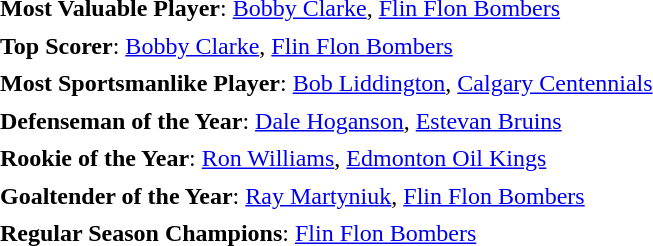<table cellpadding="3" cellspacing="1">
<tr>
<td><strong>Most Valuable Player</strong>: <a href='#'>Bobby Clarke</a>, <a href='#'>Flin Flon Bombers</a></td>
</tr>
<tr>
<td><strong>Top Scorer</strong>: <a href='#'>Bobby Clarke</a>, <a href='#'>Flin Flon Bombers</a></td>
</tr>
<tr>
<td><strong>Most Sportsmanlike Player</strong>: <a href='#'>Bob Liddington</a>, <a href='#'>Calgary Centennials</a></td>
</tr>
<tr>
<td><strong>Defenseman of the Year</strong>: <a href='#'>Dale Hoganson</a>, <a href='#'>Estevan Bruins</a></td>
</tr>
<tr>
<td><strong>Rookie of the Year</strong>: <a href='#'>Ron Williams</a>, <a href='#'>Edmonton Oil Kings</a></td>
</tr>
<tr>
<td><strong>Goaltender of the Year</strong>: <a href='#'>Ray Martyniuk</a>, <a href='#'>Flin Flon Bombers</a></td>
</tr>
<tr>
<td><strong>Regular Season Champions</strong>: <a href='#'>Flin Flon Bombers</a></td>
</tr>
</table>
